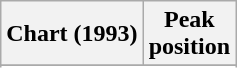<table class="wikitable plainrowheaders" style="text-align:center">
<tr>
<th>Chart (1993)</th>
<th>Peak<br>position</th>
</tr>
<tr>
</tr>
<tr>
</tr>
</table>
